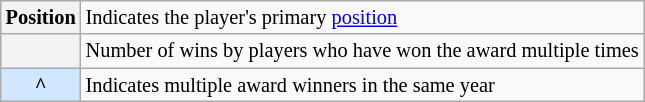<table class="wikitable plainrowheaders" style="font-size:85%">
<tr>
<th scope="row" style="text-align:center"><strong>Position</strong></th>
<td>Indicates the player's primary <a href='#'>position</a></td>
</tr>
<tr>
<th scope="row" style="text-align:center"></th>
<td>Number of wins by players who have won the award multiple times</td>
</tr>
<tr>
<th scope="row" style="text-align:center; background-color:#D0E7FF;">^</th>
<td>Indicates multiple award winners in the same year</td>
</tr>
</table>
